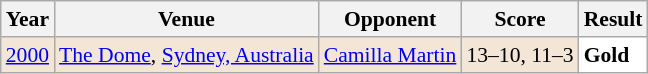<table class="sortable wikitable" style="font-size: 90%;">
<tr>
<th>Year</th>
<th>Venue</th>
<th>Opponent</th>
<th>Score</th>
<th>Result</th>
</tr>
<tr style="background:#F3E6D7">
<td align="center"><a href='#'>2000</a></td>
<td align="left"><a href='#'>The Dome</a>, <a href='#'>Sydney, Australia</a></td>
<td align="left"> <a href='#'>Camilla Martin</a></td>
<td align="left">13–10, 11–3</td>
<td style="text-align:left; background:white"> <strong>Gold</strong></td>
</tr>
</table>
